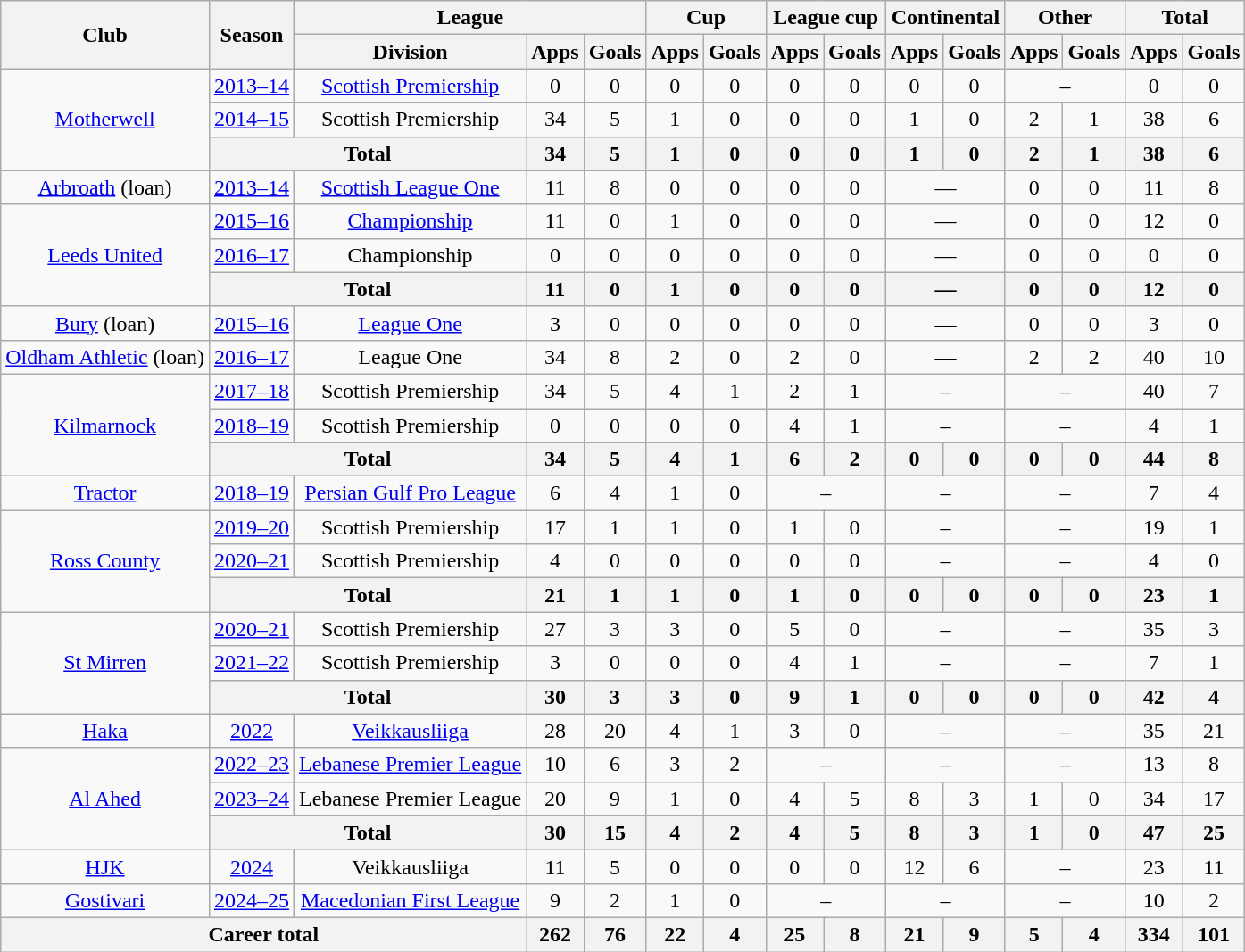<table class="wikitable" style="text-align: center">
<tr>
<th rowspan="2">Club</th>
<th rowspan="2">Season</th>
<th colspan="3">League</th>
<th colspan="2">Cup</th>
<th colspan="2">League cup</th>
<th colspan="2">Continental</th>
<th colspan="2">Other</th>
<th colspan="2">Total</th>
</tr>
<tr>
<th>Division</th>
<th>Apps</th>
<th>Goals</th>
<th>Apps</th>
<th>Goals</th>
<th>Apps</th>
<th>Goals</th>
<th>Apps</th>
<th>Goals</th>
<th>Apps</th>
<th>Goals</th>
<th>Apps</th>
<th>Goals</th>
</tr>
<tr>
<td rowspan="3"><a href='#'>Motherwell</a></td>
<td><a href='#'>2013–14</a></td>
<td><a href='#'>Scottish Premiership</a></td>
<td>0</td>
<td>0</td>
<td>0</td>
<td>0</td>
<td>0</td>
<td>0</td>
<td>0</td>
<td>0</td>
<td colspan="2">–</td>
<td>0</td>
<td>0</td>
</tr>
<tr>
<td><a href='#'>2014–15</a></td>
<td>Scottish Premiership</td>
<td>34</td>
<td>5</td>
<td>1</td>
<td>0</td>
<td>0</td>
<td>0</td>
<td>1</td>
<td>0</td>
<td>2</td>
<td>1</td>
<td>38</td>
<td>6</td>
</tr>
<tr>
<th colspan="2">Total</th>
<th>34</th>
<th>5</th>
<th>1</th>
<th>0</th>
<th>0</th>
<th>0</th>
<th>1</th>
<th>0</th>
<th>2</th>
<th>1</th>
<th>38</th>
<th>6</th>
</tr>
<tr>
<td><a href='#'>Arbroath</a> (loan)</td>
<td><a href='#'>2013–14</a></td>
<td><a href='#'>Scottish League One</a></td>
<td>11</td>
<td>8</td>
<td>0</td>
<td>0</td>
<td>0</td>
<td>0</td>
<td colspan="2">—</td>
<td>0</td>
<td>0</td>
<td>11</td>
<td>8</td>
</tr>
<tr>
<td rowspan="3"><a href='#'>Leeds United</a></td>
<td><a href='#'>2015–16</a></td>
<td><a href='#'>Championship</a></td>
<td>11</td>
<td>0</td>
<td>1</td>
<td>0</td>
<td>0</td>
<td>0</td>
<td colspan="2">—</td>
<td>0</td>
<td>0</td>
<td>12</td>
<td>0</td>
</tr>
<tr>
<td><a href='#'>2016–17</a></td>
<td>Championship</td>
<td>0</td>
<td>0</td>
<td>0</td>
<td>0</td>
<td>0</td>
<td>0</td>
<td colspan="2">—</td>
<td>0</td>
<td>0</td>
<td>0</td>
<td>0</td>
</tr>
<tr>
<th colspan="2">Total</th>
<th>11</th>
<th>0</th>
<th>1</th>
<th>0</th>
<th>0</th>
<th>0</th>
<th colspan="2">—</th>
<th>0</th>
<th>0</th>
<th>12</th>
<th>0</th>
</tr>
<tr>
<td><a href='#'>Bury</a> (loan)</td>
<td><a href='#'>2015–16</a></td>
<td><a href='#'>League One</a></td>
<td>3</td>
<td>0</td>
<td>0</td>
<td>0</td>
<td>0</td>
<td>0</td>
<td colspan="2">—</td>
<td>0</td>
<td>0</td>
<td>3</td>
<td>0</td>
</tr>
<tr>
<td><a href='#'>Oldham Athletic</a> (loan)</td>
<td><a href='#'>2016–17</a></td>
<td>League One</td>
<td>34</td>
<td>8</td>
<td>2</td>
<td>0</td>
<td>2</td>
<td>0</td>
<td colspan="2">—</td>
<td>2</td>
<td>2</td>
<td>40</td>
<td>10</td>
</tr>
<tr>
<td rowspan=3><a href='#'>Kilmarnock</a></td>
<td><a href='#'>2017–18</a></td>
<td>Scottish Premiership</td>
<td>34</td>
<td>5</td>
<td>4</td>
<td>1</td>
<td>2</td>
<td>1</td>
<td colspan="2">–</td>
<td colspan="2">–</td>
<td>40</td>
<td>7</td>
</tr>
<tr>
<td><a href='#'>2018–19</a></td>
<td>Scottish Premiership</td>
<td>0</td>
<td>0</td>
<td>0</td>
<td>0</td>
<td>4</td>
<td>1</td>
<td colspan="2">–</td>
<td colspan="2">–</td>
<td>4</td>
<td>1</td>
</tr>
<tr>
<th colspan="2">Total</th>
<th>34</th>
<th>5</th>
<th>4</th>
<th>1</th>
<th>6</th>
<th>2</th>
<th>0</th>
<th>0</th>
<th>0</th>
<th>0</th>
<th>44</th>
<th>8</th>
</tr>
<tr>
<td><a href='#'>Tractor</a></td>
<td><a href='#'>2018–19</a></td>
<td><a href='#'>Persian Gulf Pro League</a></td>
<td>6</td>
<td>4</td>
<td>1</td>
<td>0</td>
<td colspan="2">–</td>
<td colspan="2">–</td>
<td colspan="2">–</td>
<td>7</td>
<td>4</td>
</tr>
<tr>
<td rowspan=3><a href='#'>Ross County</a></td>
<td><a href='#'>2019–20</a></td>
<td>Scottish Premiership</td>
<td>17</td>
<td>1</td>
<td>1</td>
<td>0</td>
<td>1</td>
<td>0</td>
<td colspan="2">–</td>
<td colspan="2">–</td>
<td>19</td>
<td>1</td>
</tr>
<tr>
<td><a href='#'>2020–21</a></td>
<td>Scottish Premiership</td>
<td>4</td>
<td>0</td>
<td>0</td>
<td>0</td>
<td>0</td>
<td>0</td>
<td colspan="2">–</td>
<td colspan="2">–</td>
<td>4</td>
<td>0</td>
</tr>
<tr>
<th colspan="2">Total</th>
<th>21</th>
<th>1</th>
<th>1</th>
<th>0</th>
<th>1</th>
<th>0</th>
<th>0</th>
<th>0</th>
<th>0</th>
<th>0</th>
<th>23</th>
<th>1</th>
</tr>
<tr>
<td rowspan=3><a href='#'>St Mirren</a></td>
<td><a href='#'>2020–21</a></td>
<td>Scottish Premiership</td>
<td>27</td>
<td>3</td>
<td>3</td>
<td>0</td>
<td>5</td>
<td>0</td>
<td colspan="2">–</td>
<td colspan="2">–</td>
<td>35</td>
<td>3</td>
</tr>
<tr>
<td><a href='#'>2021–22</a></td>
<td>Scottish Premiership</td>
<td>3</td>
<td>0</td>
<td>0</td>
<td>0</td>
<td>4</td>
<td>1</td>
<td colspan="2">–</td>
<td colspan="2">–</td>
<td>7</td>
<td>1</td>
</tr>
<tr>
<th colspan="2">Total</th>
<th>30</th>
<th>3</th>
<th>3</th>
<th>0</th>
<th>9</th>
<th>1</th>
<th>0</th>
<th>0</th>
<th>0</th>
<th>0</th>
<th>42</th>
<th>4</th>
</tr>
<tr>
<td><a href='#'>Haka</a></td>
<td><a href='#'>2022</a></td>
<td><a href='#'>Veikkausliiga</a></td>
<td>28</td>
<td>20</td>
<td>4</td>
<td>1</td>
<td>3</td>
<td>0</td>
<td colspan="2">–</td>
<td colspan="2">–</td>
<td>35</td>
<td>21</td>
</tr>
<tr>
<td rowspan=3><a href='#'>Al Ahed</a></td>
<td><a href='#'>2022–23</a></td>
<td><a href='#'>Lebanese Premier League</a></td>
<td>10</td>
<td>6</td>
<td>3</td>
<td>2</td>
<td colspan="2">–</td>
<td colspan="2">–</td>
<td colspan="2">–</td>
<td>13</td>
<td>8</td>
</tr>
<tr>
<td><a href='#'>2023–24</a></td>
<td>Lebanese Premier League</td>
<td>20</td>
<td>9</td>
<td>1</td>
<td>0</td>
<td>4</td>
<td>5</td>
<td>8</td>
<td>3</td>
<td>1</td>
<td>0</td>
<td>34</td>
<td>17</td>
</tr>
<tr>
<th colspan="2">Total</th>
<th>30</th>
<th>15</th>
<th>4</th>
<th>2</th>
<th>4</th>
<th>5</th>
<th>8</th>
<th>3</th>
<th>1</th>
<th>0</th>
<th>47</th>
<th>25</th>
</tr>
<tr>
<td><a href='#'>HJK</a></td>
<td><a href='#'>2024</a></td>
<td>Veikkausliiga</td>
<td>11</td>
<td>5</td>
<td>0</td>
<td>0</td>
<td>0</td>
<td>0</td>
<td>12</td>
<td>6</td>
<td colspan=2>–</td>
<td>23</td>
<td>11</td>
</tr>
<tr>
<td><a href='#'>Gostivari</a></td>
<td><a href='#'>2024–25</a></td>
<td><a href='#'>Macedonian First League</a></td>
<td>9</td>
<td>2</td>
<td>1</td>
<td>0</td>
<td colspan=2>–</td>
<td colspan=2>–</td>
<td colspan=2>–</td>
<td>10</td>
<td>2</td>
</tr>
<tr>
<th colspan="3">Career total</th>
<th>262</th>
<th>76</th>
<th>22</th>
<th>4</th>
<th>25</th>
<th>8</th>
<th>21</th>
<th>9</th>
<th>5</th>
<th>4</th>
<th>334</th>
<th>101</th>
</tr>
</table>
